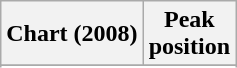<table class="wikitable sortable">
<tr>
<th>Chart (2008)</th>
<th>Peak<br>position</th>
</tr>
<tr>
</tr>
<tr>
</tr>
</table>
